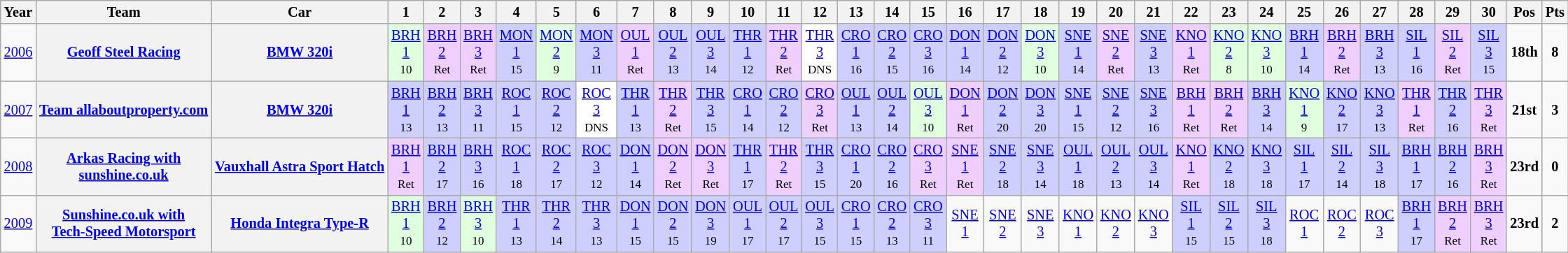<table class="wikitable" style="text-align:center; font-size:85%">
<tr>
<th>Year</th>
<th>Team</th>
<th>Car</th>
<th>1</th>
<th>2</th>
<th>3</th>
<th>4</th>
<th>5</th>
<th>6</th>
<th>7</th>
<th>8</th>
<th>9</th>
<th>10</th>
<th>11</th>
<th>12</th>
<th>13</th>
<th>14</th>
<th>15</th>
<th>16</th>
<th>17</th>
<th>18</th>
<th>19</th>
<th>20</th>
<th>21</th>
<th>22</th>
<th>23</th>
<th>24</th>
<th>25</th>
<th>26</th>
<th>27</th>
<th>28</th>
<th>29</th>
<th>30</th>
<th>Pos</th>
<th>Pts</th>
</tr>
<tr>
<td><a href='#'>2006</a></td>
<th nowrap><a href='#'>Geoff Steel Racing</a></th>
<th nowrap><a href='#'>BMW 320i</a></th>
<td style="background:#DFFFDF;"><a href='#'>BRH<br>1</a><br><small>10</small></td>
<td style="background:#EFCFFF;"><a href='#'>BRH<br>2</a><br><small>Ret</small></td>
<td style="background:#EFCFFF;"><a href='#'>BRH<br>3</a><br><small>Ret</small></td>
<td style="background:#CFCFFF;"><a href='#'>MON<br>1</a><br><small>15</small></td>
<td style="background:#DFFFDF;"><a href='#'>MON<br>2</a><br><small>9</small></td>
<td style="background:#CFCFFF;"><a href='#'>MON<br>3</a><br><small>11</small></td>
<td style="background:#EFCFFF;"><a href='#'>OUL<br>1</a><br><small>Ret</small></td>
<td style="background:#CFCFFF;"><a href='#'>OUL<br>2</a><br><small>13</small></td>
<td style="background:#CFCFFF;"><a href='#'>OUL<br>3</a><br><small>14</small></td>
<td style="background:#CFCFFF;"><a href='#'>THR<br>1</a><br><small>12</small></td>
<td style="background:#EFCFFF;"><a href='#'>THR<br>2</a><br><small>Ret</small></td>
<td style="background:#FFFFFF;"><a href='#'>THR<br>3</a><br><small>DNS</small></td>
<td style="background:#CFCFFF;"><a href='#'>CRO<br>1</a><br><small>16</small></td>
<td style="background:#CFCFFF;"><a href='#'>CRO<br>2</a><br><small>15</small></td>
<td style="background:#CFCFFF;"><a href='#'>CRO<br>3</a><br><small>16</small></td>
<td style="background:#CFCFFF;"><a href='#'>DON<br>1</a><br><small>14</small></td>
<td style="background:#CFCFFF;"><a href='#'>DON<br>2</a><br><small>12</small></td>
<td style="background:#DFFFDF;"><a href='#'>DON<br>3</a><br><small>10</small></td>
<td style="background:#CFCFFF;"><a href='#'>SNE<br>1</a><br><small>14</small></td>
<td style="background:#EFCFFF;"><a href='#'>SNE<br>2</a><br><small>Ret</small></td>
<td style="background:#CFCFFF;"><a href='#'>SNE<br>3</a><br><small>13</small></td>
<td style="background:#EFCFFF;"><a href='#'>KNO<br>1</a><br><small>Ret</small></td>
<td style="background:#DFFFDF;"><a href='#'>KNO<br>2</a><br><small>8</small></td>
<td style="background:#DFFFDF;"><a href='#'>KNO<br>3</a><br><small>10</small></td>
<td style="background:#CFCFFF;"><a href='#'>BRH<br>1</a><br><small>14</small></td>
<td style="background:#EFCFFF;"><a href='#'>BRH<br>2</a><br><small>Ret</small></td>
<td style="background:#CFCFFF;"><a href='#'>BRH<br>3</a><br><small>13</small></td>
<td style="background:#CFCFFF;"><a href='#'>SIL<br>1</a><br><small>16</small></td>
<td style="background:#EFCFFF;"><a href='#'>SIL<br>2</a><br><small>Ret</small></td>
<td style="background:#CFCFFF;"><a href='#'>SIL<br>3</a><br><small>15</small></td>
<td><strong>18th</strong></td>
<td><strong>8</strong></td>
</tr>
<tr>
<td><a href='#'>2007</a></td>
<th nowrap><a href='#'>Team allaboutproperty.com</a></th>
<th nowrap><a href='#'>BMW 320i</a></th>
<td style="background:#CFCFFF;"><a href='#'>BRH<br>1</a><br><small>13</small></td>
<td style="background:#CFCFFF;"><a href='#'>BRH<br>2</a><br><small>13</small></td>
<td style="background:#CFCFFF;"><a href='#'>BRH<br>3</a><br><small>11</small></td>
<td style="background:#CFCFFF;"><a href='#'>ROC<br>1</a><br><small>15</small></td>
<td style="background:#CFCFFF;"><a href='#'>ROC<br>2</a><br><small>12</small></td>
<td style="background:#FFFFFF;"><a href='#'>ROC<br>3</a><br><small>DNS</small></td>
<td style="background:#CFCFFF;"><a href='#'>THR<br>1</a><br><small>13</small></td>
<td style="background:#EFCFFF;"><a href='#'>THR<br>2</a><br><small>Ret</small></td>
<td style="background:#CFCFFF;"><a href='#'>THR<br>3</a><br><small>15</small></td>
<td style="background:#CFCFFF;"><a href='#'>CRO<br>1</a><br><small>14</small></td>
<td style="background:#CFCFFF;"><a href='#'>CRO<br>2</a><br><small>12</small></td>
<td style="background:#EFCFFF;"><a href='#'>CRO<br>3</a><br><small>Ret</small></td>
<td style="background:#CFCFFF;"><a href='#'>OUL<br>1</a><br><small>13</small></td>
<td style="background:#CFCFFF;"><a href='#'>OUL<br>2</a><br><small>14</small></td>
<td style="background:#DFFFDF;"><a href='#'>OUL<br>3</a><br><small>10</small></td>
<td style="background:#EFCFFF;"><a href='#'>DON<br>1</a><br><small>Ret</small></td>
<td style="background:#CFCFFF;"><a href='#'>DON<br>2</a><br><small>20</small></td>
<td style="background:#CFCFFF;"><a href='#'>DON<br>3</a><br><small>20</small></td>
<td style="background:#CFCFFF;"><a href='#'>SNE<br>1</a><br><small>15</small></td>
<td style="background:#CFCFFF;"><a href='#'>SNE<br>2</a><br><small>12</small></td>
<td style="background:#CFCFFF;"><a href='#'>SNE<br>3</a><br><small>16</small></td>
<td style="background:#EFCFFF;"><a href='#'>BRH<br>1</a><br><small>Ret</small></td>
<td style="background:#EFCFFF;"><a href='#'>BRH<br>2</a><br><small>Ret</small></td>
<td style="background:#CFCFFF;"><a href='#'>BRH<br>3</a><br><small>14</small></td>
<td style="background:#DFFFDF;"><a href='#'>KNO<br>1</a><br><small>9</small></td>
<td style="background:#CFCFFF;"><a href='#'>KNO<br>2</a><br><small>17</small></td>
<td style="background:#CFCFFF;"><a href='#'>KNO<br>3</a><br><small>13</small></td>
<td style="background:#EFCFFF;"><a href='#'>THR<br>1</a><br><small>Ret</small></td>
<td style="background:#CFCFFF;"><a href='#'>THR<br>2</a><br><small>16</small></td>
<td style="background:#EFCFFF;"><a href='#'>THR<br>3</a><br><small>Ret</small></td>
<td><strong>21st</strong></td>
<td><strong>3</strong></td>
</tr>
<tr>
<td><a href='#'>2008</a></td>
<th nowrap><a href='#'>Arkas Racing with<br>sunshine.co.uk</a></th>
<th nowrap><a href='#'>Vauxhall Astra Sport Hatch</a></th>
<td style="background:#EFCFFF;"><a href='#'>BRH<br>1</a><br><small>Ret</small></td>
<td style="background:#CFCFFF;"><a href='#'>BRH<br>2</a><br><small>17</small></td>
<td style="background:#CFCFFF;"><a href='#'>BRH<br>3</a><br><small>16</small></td>
<td style="background:#CFCFFF;"><a href='#'>ROC<br>1</a><br><small>18</small></td>
<td style="background:#CFCFFF;"><a href='#'>ROC<br>2</a><br><small>17</small></td>
<td style="background:#CFCFFF;"><a href='#'>ROC<br>3</a><br><small>12</small></td>
<td style="background:#CFCFFF;"><a href='#'>DON<br>1</a><br><small>14</small></td>
<td style="background:#EFCFFF;"><a href='#'>DON<br>2</a><br><small>Ret</small></td>
<td style="background:#EFCFFF;"><a href='#'>DON<br>3</a><br><small>Ret</small></td>
<td style="background:#CFCFFF;"><a href='#'>THR<br>1</a><br><small>17</small></td>
<td style="background:#EFCFFF;"><a href='#'>THR<br>2</a><br><small>Ret</small></td>
<td style="background:#CFCFFF;"><a href='#'>THR<br>3</a><br><small>15</small></td>
<td style="background:#CFCFFF;"><a href='#'>CRO<br>1</a><br><small>20</small></td>
<td style="background:#CFCFFF;"><a href='#'>CRO<br>2</a><br><small>16</small></td>
<td style="background:#EFCFFF;"><a href='#'>CRO<br>3</a><br><small>Ret</small></td>
<td style="background:#EFCFFF;"><a href='#'>SNE<br>1</a><br><small>Ret</small></td>
<td style="background:#CFCFFF;"><a href='#'>SNE<br>2</a><br><small>18</small></td>
<td style="background:#CFCFFF;"><a href='#'>SNE<br>3</a><br><small>14</small></td>
<td style="background:#CFCFFF;"><a href='#'>OUL<br>1</a><br><small>18</small></td>
<td style="background:#CFCFFF;"><a href='#'>OUL<br>2</a><br><small>13</small></td>
<td style="background:#CFCFFF;"><a href='#'>OUL<br>3</a><br><small>14</small></td>
<td style="background:#EFCFFF;"><a href='#'>KNO<br>1</a><br><small>Ret</small></td>
<td style="background:#CFCFFF;"><a href='#'>KNO<br>2</a><br><small>18</small></td>
<td style="background:#CFCFFF;"><a href='#'>KNO<br>3</a><br><small>18</small></td>
<td style="background:#CFCFFF;"><a href='#'>SIL<br>1</a><br><small>17</small></td>
<td style="background:#CFCFFF;"><a href='#'>SIL<br>2</a><br><small>14</small></td>
<td style="background:#CFCFFF;"><a href='#'>SIL<br>3</a><br><small>18</small></td>
<td style="background:#CFCFFF;"><a href='#'>BRH<br>1</a><br><small>17</small></td>
<td style="background:#CFCFFF;"><a href='#'>BRH<br>2</a><br><small>16</small></td>
<td style="background:#EFCFFF;"><a href='#'>BRH<br>3</a><br><small>Ret</small></td>
<td><strong>23rd</strong></td>
<td><strong>0</strong></td>
</tr>
<tr>
<td><a href='#'>2009</a></td>
<th nowrap><a href='#'>Sunshine.co.uk with<br>Tech-Speed Motorsport</a></th>
<th nowrap><a href='#'>Honda Integra Type-R</a></th>
<td style="background:#DFFFDF;"><a href='#'>BRH<br>1</a><br><small>10</small></td>
<td style="background:#CFCFFF;"><a href='#'>BRH<br>2</a><br><small>12</small></td>
<td style="background:#DFFFDF;"><a href='#'>BRH<br>3</a><br><small>10</small></td>
<td style="background:#CFCFFF;"><a href='#'>THR<br>1</a><br><small>13</small></td>
<td style="background:#CFCFFF;"><a href='#'>THR<br>2</a><br><small>14</small></td>
<td style="background:#CFCFFF;"><a href='#'>THR<br>3</a><br><small>13</small></td>
<td style="background:#CFCFFF;"><a href='#'>DON<br>1</a><br><small>15</small></td>
<td style="background:#CFCFFF;"><a href='#'>DON<br>2</a><br><small>15</small></td>
<td style="background:#CFCFFF;"><a href='#'>DON<br>3</a><br><small>19</small></td>
<td style="background:#CFCFFF;"><a href='#'>OUL<br>1</a><br><small>17</small></td>
<td style="background:#CFCFFF;"><a href='#'>OUL<br>2</a><br><small>17</small></td>
<td style="background:#CFCFFF;"><a href='#'>OUL<br>3</a><br><small>15</small></td>
<td style="background:#CFCFFF;"><a href='#'>CRO<br>1</a><br><small>15</small></td>
<td style="background:#CFCFFF;"><a href='#'>CRO<br>2</a><br><small>13</small></td>
<td style="background:#CFCFFF;"><a href='#'>CRO<br>3</a><br><small>11</small></td>
<td><a href='#'>SNE<br>1</a><br><small></small></td>
<td><a href='#'>SNE<br>2</a><br><small></small></td>
<td><a href='#'>SNE<br>3</a><br><small></small></td>
<td><a href='#'>KNO<br>1</a><br><small></small></td>
<td><a href='#'>KNO<br>2</a><br><small></small></td>
<td><a href='#'>KNO<br>3</a><br><small></small></td>
<td style="background:#CFCFFF;"><a href='#'>SIL<br>1</a><br><small>15</small></td>
<td style="background:#CFCFFF;"><a href='#'>SIL<br>2</a><br><small>15</small></td>
<td style="background:#CFCFFF;"><a href='#'>SIL<br>3</a><br><small>18</small></td>
<td><a href='#'>ROC<br>1</a><br><small></small></td>
<td><a href='#'>ROC<br>2</a><br><small></small></td>
<td><a href='#'>ROC<br>3</a><br><small></small></td>
<td style="background:#CFCFFF;"><a href='#'>BRH<br>1</a><br><small>17</small></td>
<td style="background:#EFCFFF;"><a href='#'>BRH<br>2</a><br><small>Ret</small></td>
<td style="background:#EFCFFF;"><a href='#'>BRH<br>3</a><br><small>Ret</small></td>
<td><strong>23rd</strong></td>
<td><strong>2</strong></td>
</tr>
</table>
